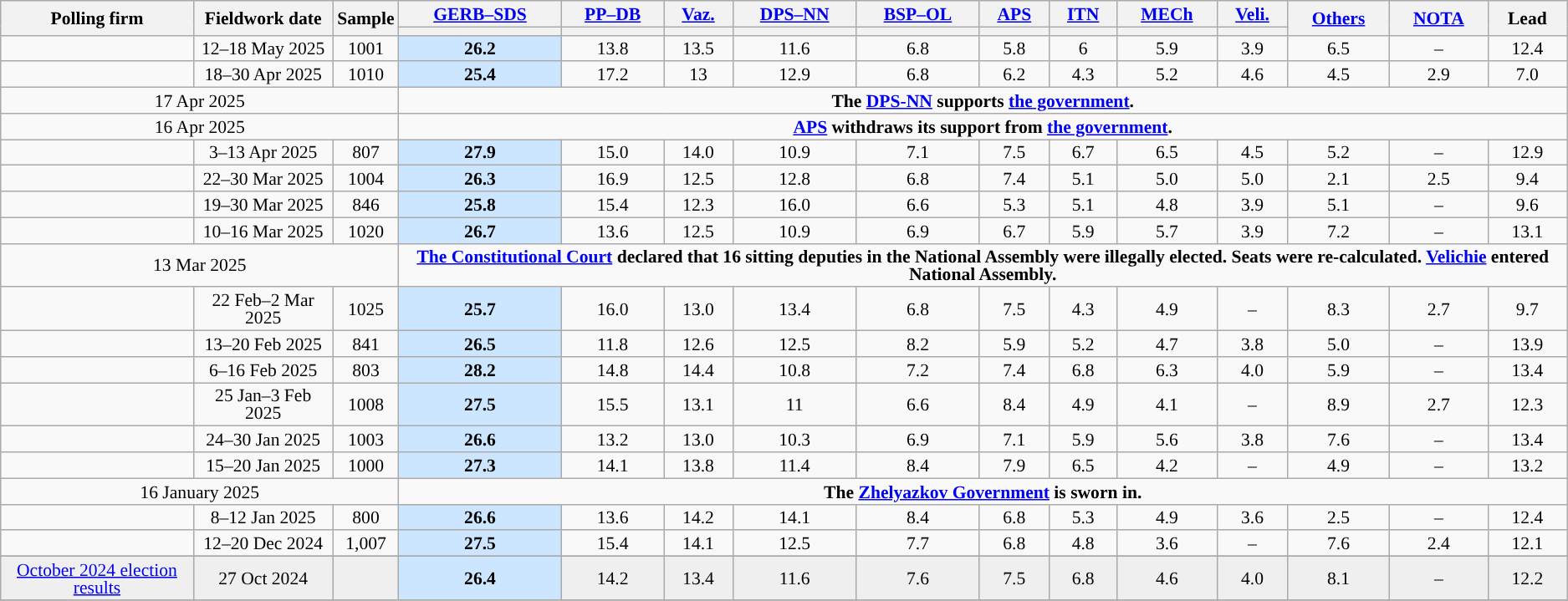<table class="wikitable sortable" style="text-align:center;font-size:90%;line-height:14px;">
<tr>
<th rowspan="2">Polling firm</th>
<th rowspan="2">Fieldwork date</th>
<th rowspan="2">Sample</th>
<th><a href='#'>GERB–SDS</a></th>
<th><a href='#'>PP–DB</a></th>
<th><a href='#'>Vaz.</a></th>
<th><a href='#'>DPS–NN</a></th>
<th><a href='#'>BSP–OL</a></th>
<th><a href='#'>APS</a></th>
<th><a href='#'>ITN</a></th>
<th><a href='#'>MECh</a></th>
<th><a href='#'>Veli.</a></th>
<th rowspan="2"><a href='#'>Others</a></th>
<th rowspan="2"><a href='#'>NOTA</a></th>
<th rowspan="2">Lead</th>
</tr>
<tr>
<th style="background:"></th>
<th style="background:"></th>
<th style="background:"></th>
<th style="background:"></th>
<th style="background:"></th>
<th style="background:"></th>
<th style="background:"></th>
<th style="background:"></th>
<th style="background:"></th>
</tr>
<tr>
<td></td>
<td>12–18 May 2025</td>
<td>1001</td>
<td style="background:#CCE6FF"><strong>26.2</strong><br></td>
<td>13.8<br></td>
<td>13.5<br></td>
<td>11.6<br></td>
<td>6.8<br></td>
<td>5.8<br></td>
<td>6<br></td>
<td>5.9<br></td>
<td>3.9<br></td>
<td>6.5</td>
<td>–</td>
<td class="unsortable" style="background:">12.4</td>
</tr>
<tr>
<td></td>
<td>18–30 Apr 2025</td>
<td>1010</td>
<td style="background:#CCE6FF"><strong>25.4</strong><br></td>
<td>17.2<br></td>
<td>13<br></td>
<td>12.9<br></td>
<td>6.8<br></td>
<td>6.2<br></td>
<td>4.3<br></td>
<td>5.2<br></td>
<td>4.6<br></td>
<td>4.5</td>
<td>2.9</td>
<td class="unsortable" style="background:">7.0</td>
</tr>
<tr>
<td colspan="3">17 Apr 2025</td>
<td colspan="12"><strong>The <a href='#'>DPS-NN</a> supports <a href='#'>the government</a>.</strong></td>
</tr>
<tr>
<td colspan="3">16 Apr 2025</td>
<td colspan="12"><strong><a href='#'>APS</a> withdraws its support from <a href='#'>the government</a>.</strong></td>
</tr>
<tr>
<td></td>
<td>3–13 Apr 2025</td>
<td>807</td>
<td style="background:#CCE6FF"><strong>27.9</strong><br></td>
<td>15.0<br></td>
<td>14.0<br></td>
<td>10.9<br></td>
<td>7.1<br></td>
<td>7.5<br></td>
<td>6.7<br></td>
<td>6.5<br></td>
<td>4.5<br></td>
<td>5.2</td>
<td>–</td>
<td class="unsortable" style="background:">12.9</td>
</tr>
<tr>
<td></td>
<td>22–30 Mar 2025</td>
<td>1004</td>
<td style="background:#CCE6FF"><strong>26.3</strong><br></td>
<td>16.9<br></td>
<td>12.5<br></td>
<td>12.8<br></td>
<td>6.8<br></td>
<td>7.4<br></td>
<td>5.1<br></td>
<td>5.0<br></td>
<td>5.0<br></td>
<td>2.1</td>
<td>2.5</td>
<td class="unsortable" style="background:">9.4</td>
</tr>
<tr>
<td></td>
<td>19–30 Mar 2025</td>
<td>846</td>
<td style="background:#CCE6FF"><strong>25.8</strong><br></td>
<td>15.4<br></td>
<td>12.3<br></td>
<td>16.0<br></td>
<td>6.6<br></td>
<td>5.3<br></td>
<td>5.1<br></td>
<td>4.8<br></td>
<td>3.9<br></td>
<td>5.1</td>
<td>–</td>
<td class="unsortable" style="background:">9.6</td>
</tr>
<tr>
<td></td>
<td>10–16 Mar 2025</td>
<td>1020</td>
<td style="background:#CCE6FF"><strong>26.7</strong><br></td>
<td>13.6<br></td>
<td>12.5<br></td>
<td>10.9<br></td>
<td>6.9<br></td>
<td>6.7<br></td>
<td>5.9<br></td>
<td>5.7<br></td>
<td>3.9<br></td>
<td>7.2</td>
<td>–</td>
<td class="unsortable" style="background:">13.1</td>
</tr>
<tr>
<td colspan="3">13 Mar 2025</td>
<td colspan="12"><strong><a href='#'>The Constitutional Court</a> declared that 16 sitting deputies in the National Assembly were illegally elected. Seats were re-calculated. <a href='#'>Velichie</a> entered National Assembly.</strong></td>
</tr>
<tr>
<td></td>
<td>22 Feb–2 Mar 2025</td>
<td>1025</td>
<td style="background:#CCE6FF"><strong>25.7</strong><br></td>
<td>16.0<br></td>
<td>13.0<br></td>
<td>13.4<br></td>
<td>6.8<br></td>
<td>7.5<br></td>
<td>4.3<br></td>
<td>4.9<br></td>
<td>–</td>
<td>8.3</td>
<td>2.7</td>
<td class="unsortable" style="background:">9.7</td>
</tr>
<tr>
<td></td>
<td>13–20 Feb 2025</td>
<td>841</td>
<td style="background:#CCE6FF"><strong>26.5</strong><br></td>
<td>11.8<br></td>
<td>12.6<br></td>
<td>12.5<br></td>
<td>8.2<br></td>
<td>5.9<br></td>
<td>5.2<br></td>
<td>4.7<br></td>
<td>3.8<br></td>
<td>5.0</td>
<td>–</td>
<td class="unsortable" style="background:">13.9</td>
</tr>
<tr>
<td></td>
<td>6–16 Feb 2025</td>
<td>803</td>
<td style="background:#CCE6FF"><strong>28.2</strong><br></td>
<td>14.8<br></td>
<td>14.4<br></td>
<td>10.8<br></td>
<td>7.2<br></td>
<td>7.4<br></td>
<td>6.8<br></td>
<td>6.3<br></td>
<td>4.0<br></td>
<td>5.9</td>
<td>–</td>
<td class="unsortable" style="background:">13.4</td>
</tr>
<tr>
<td></td>
<td>25 Jan–3 Feb 2025</td>
<td>1008</td>
<td style="background:#CCE6FF"><strong>27.5</strong><br></td>
<td>15.5<br></td>
<td>13.1<br></td>
<td>11<br></td>
<td>6.6<br></td>
<td>8.4<br></td>
<td>4.9<br></td>
<td>4.1<br></td>
<td>–</td>
<td>8.9</td>
<td>2.7</td>
<td class="unsortable" style="background:">12.3</td>
</tr>
<tr>
<td></td>
<td>24–30 Jan 2025</td>
<td>1003</td>
<td style="background:#CCE6FF"><strong>26.6</strong><br></td>
<td>13.2<br></td>
<td>13.0<br></td>
<td>10.3<br></td>
<td>6.9<br></td>
<td>7.1<br></td>
<td>5.9<br></td>
<td>5.6<br></td>
<td>3.8<br></td>
<td>7.6</td>
<td>–</td>
<td class="unsortable" style="background:">13.4</td>
</tr>
<tr>
<td></td>
<td>15–20 Jan 2025</td>
<td>1000</td>
<td style="background:#CCE6FF"><strong>27.3</strong><br></td>
<td>14.1<br></td>
<td>13.8<br></td>
<td>11.4<br></td>
<td>8.4<br></td>
<td>7.9<br></td>
<td>6.5<br></td>
<td>4.2<br></td>
<td>–</td>
<td>4.9</td>
<td>–</td>
<td class="unsortable" style="background:">13.2</td>
</tr>
<tr>
<td colspan="3" data-sort-value="2023-06-06">16 January 2025</td>
<td colspan="16" style="font-weight:bold;">The <a href='#'>Zhelyazkov Government</a> is sworn in.</td>
</tr>
<tr>
<td></td>
<td>8–12 Jan 2025</td>
<td>800</td>
<td style="background:#CCE6FF"><strong>26.6</strong><br></td>
<td>13.6<br></td>
<td>14.2<br></td>
<td>14.1<br></td>
<td>8.4<br></td>
<td>6.8<br></td>
<td>5.3<br></td>
<td>4.9<br></td>
<td>3.6<br></td>
<td>2.5</td>
<td>–</td>
<td class="unsortable" style="background:">12.4</td>
</tr>
<tr>
<td></td>
<td>12–20 Dec 2024</td>
<td>1,007</td>
<td style="background:#CCE6FF"><strong>27.5</strong><br></td>
<td>15.4<br></td>
<td>14.1<br></td>
<td>12.5<br></td>
<td>7.7<br></td>
<td>6.8<br></td>
<td>4.8<br></td>
<td>3.6<br></td>
<td>–</td>
<td>7.6</td>
<td>2.4</td>
<td class="unsortable" style="background:">12.1</td>
</tr>
<tr>
</tr>
<tr style="background:#EFEFEF;">
<td><a href='#'>October 2024 election results</a></td>
<td>27 Oct 2024</td>
<td></td>
<td style="background:#CCE6FF"><strong>26.4</strong><br></td>
<td>14.2<br></td>
<td>13.4<br></td>
<td>11.6<br></td>
<td>7.6<br></td>
<td>7.5<br></td>
<td>6.8<br></td>
<td>4.6<br></td>
<td>4.0<br></td>
<td>8.1</td>
<td>–</td>
<td class="unsortable" style="background:">12.2</td>
</tr>
<tr>
</tr>
</table>
